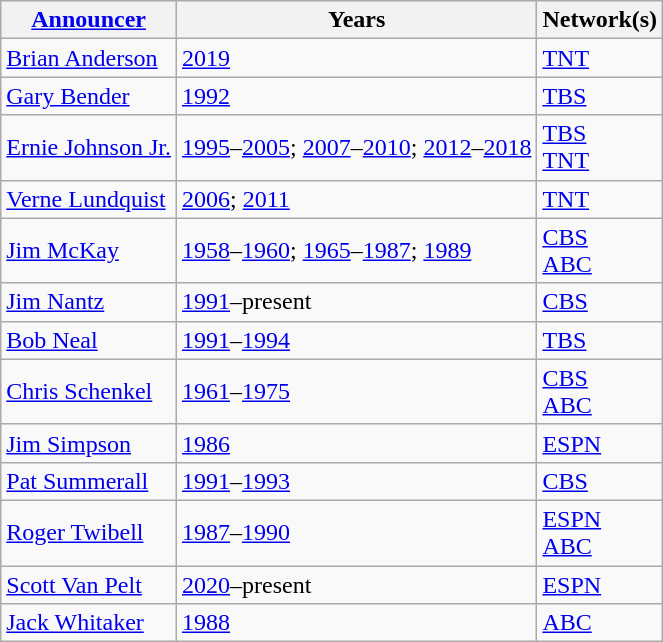<table class="wikitable">
<tr>
<th><a href='#'>Announcer</a></th>
<th>Years</th>
<th>Network(s)</th>
</tr>
<tr>
<td><a href='#'>Brian Anderson</a></td>
<td><a href='#'>2019</a></td>
<td><a href='#'>TNT</a></td>
</tr>
<tr>
<td><a href='#'>Gary Bender</a></td>
<td><a href='#'>1992</a></td>
<td><a href='#'>TBS</a></td>
</tr>
<tr>
<td><a href='#'>Ernie Johnson Jr.</a></td>
<td><a href='#'>1995</a>–<a href='#'>2005</a>; <a href='#'>2007</a>–<a href='#'>2010</a>; <a href='#'>2012</a>–<a href='#'>2018</a></td>
<td><a href='#'>TBS</a><br><a href='#'>TNT</a></td>
</tr>
<tr>
<td><a href='#'>Verne Lundquist</a></td>
<td><a href='#'>2006</a>; <a href='#'>2011</a></td>
<td><a href='#'>TNT</a></td>
</tr>
<tr>
<td><a href='#'>Jim McKay</a></td>
<td><a href='#'>1958</a>–<a href='#'>1960</a>; <a href='#'>1965</a>–<a href='#'>1987</a>; <a href='#'>1989</a></td>
<td><a href='#'>CBS</a><br><a href='#'>ABC</a></td>
</tr>
<tr>
<td><a href='#'>Jim Nantz</a></td>
<td><a href='#'>1991</a>–present</td>
<td><a href='#'>CBS</a></td>
</tr>
<tr>
<td><a href='#'>Bob Neal</a></td>
<td><a href='#'>1991</a>–<a href='#'>1994</a></td>
<td><a href='#'>TBS</a></td>
</tr>
<tr>
<td><a href='#'>Chris Schenkel</a></td>
<td><a href='#'>1961</a>–<a href='#'>1975</a></td>
<td><a href='#'>CBS</a><br><a href='#'>ABC</a></td>
</tr>
<tr>
<td><a href='#'>Jim Simpson</a></td>
<td><a href='#'>1986</a></td>
<td><a href='#'>ESPN</a></td>
</tr>
<tr>
<td><a href='#'>Pat Summerall</a></td>
<td><a href='#'>1991</a>–<a href='#'>1993</a></td>
<td><a href='#'>CBS</a></td>
</tr>
<tr>
<td><a href='#'>Roger Twibell</a></td>
<td><a href='#'>1987</a>–<a href='#'>1990</a></td>
<td><a href='#'>ESPN</a><br><a href='#'>ABC</a></td>
</tr>
<tr>
<td><a href='#'>Scott Van Pelt</a></td>
<td><a href='#'>2020</a>–present</td>
<td><a href='#'>ESPN</a></td>
</tr>
<tr>
<td><a href='#'>Jack Whitaker</a></td>
<td><a href='#'>1988</a></td>
<td><a href='#'>ABC</a></td>
</tr>
</table>
